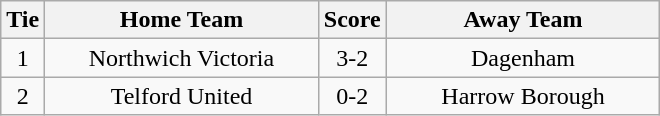<table class="wikitable" style="text-align:center;">
<tr>
<th width=20>Tie</th>
<th width=175>Home Team</th>
<th width=20>Score</th>
<th width=175>Away Team</th>
</tr>
<tr>
<td>1</td>
<td>Northwich Victoria</td>
<td>3-2</td>
<td>Dagenham</td>
</tr>
<tr>
<td>2</td>
<td>Telford United</td>
<td>0-2</td>
<td>Harrow Borough</td>
</tr>
</table>
